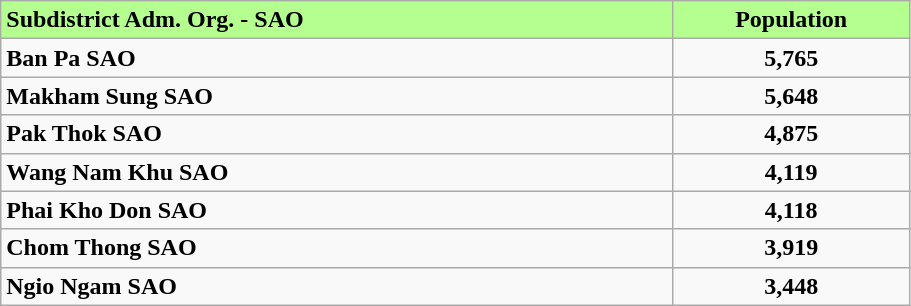<table class="wikitable" style="width:48%; display:inline-table;">
<tr>
<th scope="col" style= "width:74%; background: #b4ff90; text-align:left;"><strong>Subdistrict Adm. Org. - SAO</strong></th>
<th scope="col" style= "width:26%; background: #b4ff90; text-align:center;"><strong>Population</strong></th>
</tr>
<tr>
<td><strong>Ban Pa SAO</strong></td>
<td style="text-align:center;"><strong>5,765</strong></td>
</tr>
<tr>
<td><strong>Makham Sung SAO</strong></td>
<td style="text-align:center;"><strong>5,648</strong></td>
</tr>
<tr>
<td><strong>Pak Thok SAO</strong></td>
<td style="text-align:center;"><strong>4,875</strong></td>
</tr>
<tr>
<td><strong>Wang Nam Khu SAO</strong></td>
<td style="text-align:center;"><strong>4,119</strong></td>
</tr>
<tr>
<td><strong>Phai Kho Don SAO</strong></td>
<td style="text-align:center;"><strong>4,118</strong></td>
</tr>
<tr>
<td><strong>Chom Thong SAO</strong></td>
<td style="text-align:center;"><strong>3,919</strong></td>
</tr>
<tr>
<td><strong>Ngio Ngam SAO</strong></td>
<td style="text-align:center;"><strong>3,448</strong></td>
</tr>
</table>
